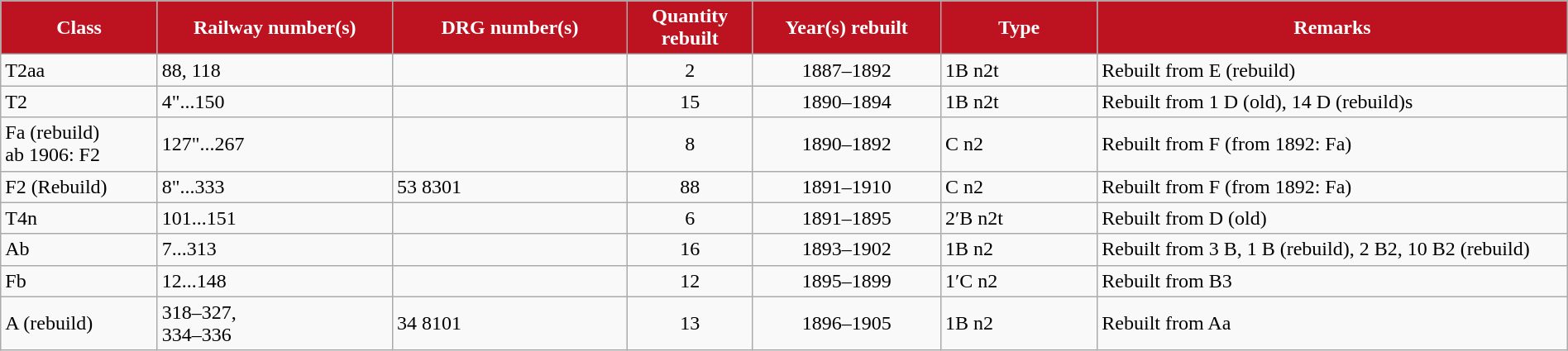<table class="wikitable"  width="100%">
<tr>
<th style="color:#ffffff; background:#bd1220" width="10%">Class</th>
<th style="color:#ffffff; background:#bd1220" width="15%">Railway number(s)</th>
<th style="color:#ffffff; background:#bd1220" width="15%">DRG number(s)</th>
<th style="color:#ffffff; background:#bd1220" width="8%">Quantity rebuilt</th>
<th style="color:#ffffff; background:#bd1220" width="12%">Year(s) rebuilt</th>
<th style="color:#ffffff; background:#bd1220" width="10%">Type</th>
<th style="color:#ffffff; background:#bd1220" width="30%">Remarks</th>
</tr>
<tr>
<td>T2aa</td>
<td>88, 118</td>
<td></td>
<td align="center">2</td>
<td align="center">1887–1892</td>
<td>1B n2t</td>
<td>Rebuilt from E (rebuild)</td>
</tr>
<tr>
<td>T2</td>
<td>4"...150</td>
<td></td>
<td align="center">15</td>
<td align="center">1890–1894</td>
<td>1B n2t</td>
<td>Rebuilt from 1 D (old), 14 D (rebuild)s</td>
</tr>
<tr>
<td>Fa (rebuild) <br>ab 1906: F2</td>
<td>127"...267</td>
<td></td>
<td align="center">8</td>
<td align="center">1890–1892</td>
<td>C n2</td>
<td>Rebuilt from F (from 1892: Fa)</td>
</tr>
<tr>
<td>F2 (Rebuild)</td>
<td>8"...333</td>
<td>53 8301</td>
<td align="center">88</td>
<td align="center">1891–1910</td>
<td>C n2</td>
<td>Rebuilt from F (from 1892: Fa)</td>
</tr>
<tr>
<td>T4n</td>
<td>101...151</td>
<td></td>
<td align="center">6</td>
<td align="center">1891–1895</td>
<td>2′B n2t</td>
<td>Rebuilt from D (old)</td>
</tr>
<tr>
<td>Ab</td>
<td>7...313</td>
<td></td>
<td align="center">16</td>
<td align="center">1893–1902</td>
<td>1B n2</td>
<td>Rebuilt from 3 B, 1 B (rebuild), 2 B2, 10 B2 (rebuild)</td>
</tr>
<tr>
<td>Fb</td>
<td>12...148</td>
<td></td>
<td align="center">12</td>
<td align="center">1895–1899</td>
<td>1′C n2</td>
<td>Rebuilt from B3</td>
</tr>
<tr>
<td>A (rebuild)</td>
<td>318–327, <br>334–336</td>
<td>34 8101</td>
<td align="center">13</td>
<td align="center">1896–1905</td>
<td>1B n2</td>
<td>Rebuilt from Aa</td>
</tr>
</table>
